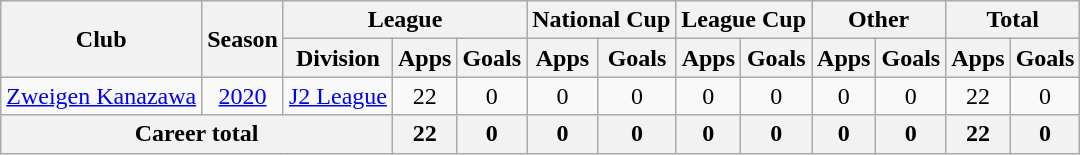<table class="wikitable" style="text-align: center">
<tr>
<th rowspan="2">Club</th>
<th rowspan="2">Season</th>
<th colspan="3">League</th>
<th colspan="2">National Cup</th>
<th colspan="2">League Cup</th>
<th colspan="2">Other</th>
<th colspan="2">Total</th>
</tr>
<tr>
<th>Division</th>
<th>Apps</th>
<th>Goals</th>
<th>Apps</th>
<th>Goals</th>
<th>Apps</th>
<th>Goals</th>
<th>Apps</th>
<th>Goals</th>
<th>Apps</th>
<th>Goals</th>
</tr>
<tr>
<td><a href='#'>Zweigen Kanazawa</a></td>
<td><a href='#'>2020</a></td>
<td><a href='#'>J2 League</a></td>
<td>22</td>
<td>0</td>
<td>0</td>
<td>0</td>
<td>0</td>
<td>0</td>
<td>0</td>
<td>0</td>
<td>22</td>
<td>0</td>
</tr>
<tr>
<th colspan=3>Career total</th>
<th>22</th>
<th>0</th>
<th>0</th>
<th>0</th>
<th>0</th>
<th>0</th>
<th>0</th>
<th>0</th>
<th>22</th>
<th>0</th>
</tr>
</table>
